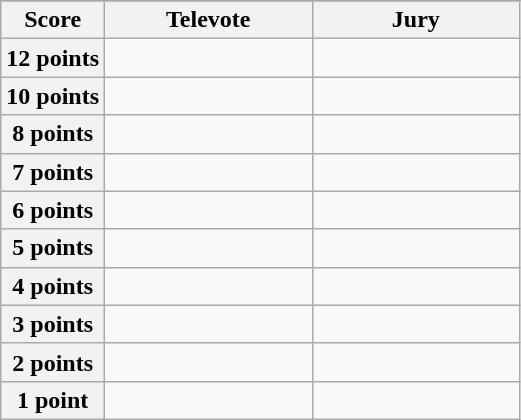<table class="wikitable">
<tr>
</tr>
<tr>
<th scope="col" width="20%">Score</th>
<th scope="col" width="40%">Televote</th>
<th scope="col" width="40%">Jury</th>
</tr>
<tr>
<th scope="row">12 points</th>
<td></td>
<td></td>
</tr>
<tr>
<th scope="row">10 points</th>
<td></td>
<td></td>
</tr>
<tr>
<th scope="row">8 points</th>
<td></td>
<td></td>
</tr>
<tr>
<th scope="row">7 points</th>
<td></td>
<td></td>
</tr>
<tr>
<th scope="row">6 points</th>
<td></td>
<td></td>
</tr>
<tr>
<th scope="row">5 points</th>
<td></td>
<td></td>
</tr>
<tr>
<th scope="row">4 points</th>
<td></td>
<td></td>
</tr>
<tr>
<th scope="row">3 points</th>
<td></td>
<td></td>
</tr>
<tr>
<th scope="row">2 points</th>
<td></td>
<td></td>
</tr>
<tr>
<th scope="row">1 point</th>
<td></td>
<td></td>
</tr>
</table>
